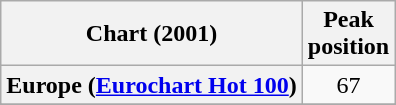<table class="wikitable sortable plainrowheaders" style="text-align:center">
<tr>
<th>Chart (2001)</th>
<th>Peak<br>position</th>
</tr>
<tr>
<th scope="row">Europe (<a href='#'>Eurochart Hot 100</a>)</th>
<td>67</td>
</tr>
<tr>
</tr>
<tr>
</tr>
<tr>
</tr>
</table>
